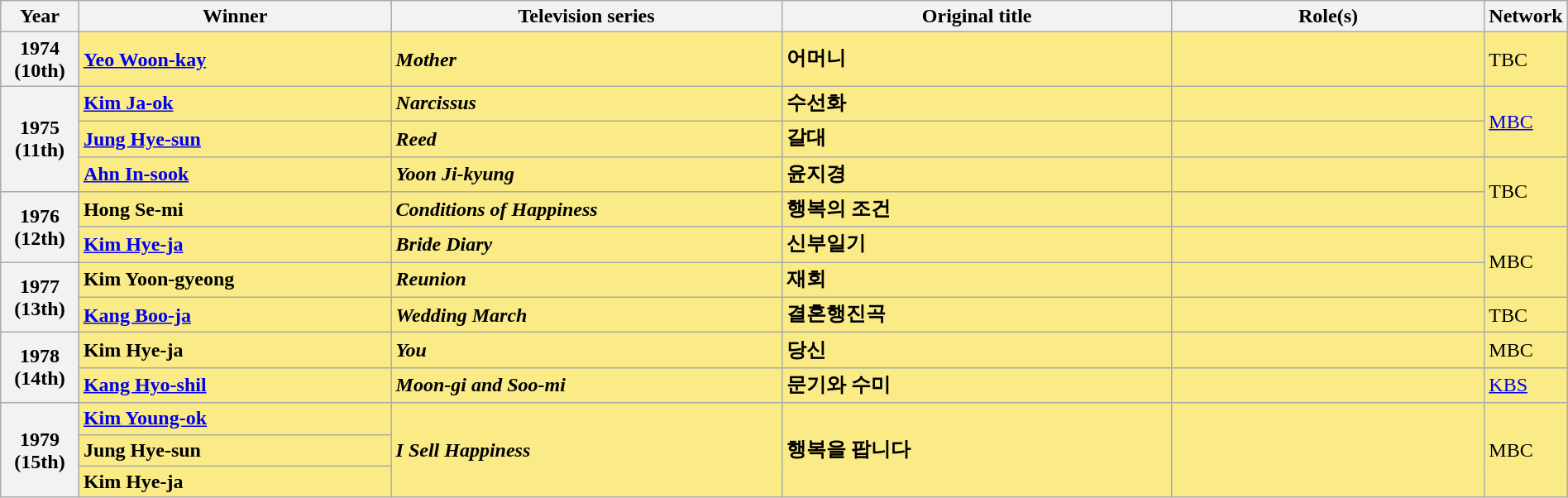<table class="wikitable" style="width:100%;" cellpadding="6">
<tr>
<th style="width:5%;">Year</th>
<th style="width:20%;">Winner</th>
<th style="width:25%;">Television series</th>
<th style="width:25%;">Original title</th>
<th style="width:20%;">Role(s)</th>
<th style="width:5%;">Network</th>
</tr>
<tr>
<th>1974<br>(10th)</th>
<td style="background:#FAEB86;"><strong><a href='#'>Yeo Woon-kay</a> </strong></td>
<td style="background:#FAEB86;"><strong><em>Mother</em></strong></td>
<td style="background:#FAEB86;"><strong>어머니</strong></td>
<td style="background:#FAEB86;"></td>
<td style="background:#FAEB86;">TBC</td>
</tr>
<tr>
<th rowspan="3">1975<br>(11th)</th>
<td style="background:#FAEB86;"><strong><a href='#'>Kim Ja-ok</a> </strong></td>
<td style="background:#FAEB86;"><strong><em>Narcissus</em></strong></td>
<td style="background:#FAEB86;"><strong>수선화</strong></td>
<td style="background:#FAEB86;"></td>
<td rowspan="2" style="background:#FAEB86;"><a href='#'>MBC</a></td>
</tr>
<tr>
<td style="background:#FAEB86;"><strong><a href='#'>Jung Hye-sun</a> </strong></td>
<td style="background:#FAEB86;"><strong><em>Reed</em></strong></td>
<td style="background:#FAEB86;"><strong>갈대</strong></td>
<td style="background:#FAEB86;"></td>
</tr>
<tr>
<td style="background:#FAEB86;"><strong><a href='#'>Ahn In-sook</a> </strong></td>
<td style="background:#FAEB86;"><strong><em>Yoon Ji-kyung</em></strong></td>
<td style="background:#FAEB86;"><strong>윤지경</strong></td>
<td style="background:#FAEB86;"></td>
<td rowspan="2" style="background:#FAEB86;">TBC</td>
</tr>
<tr>
<th rowspan="2">1976<br>(12th)</th>
<td style="background:#FAEB86;"><strong>Hong Se-mi </strong></td>
<td style="background:#FAEB86;"><strong><em>Conditions of Happiness</em></strong></td>
<td style="background:#FAEB86;"><strong>행복의 조건</strong></td>
<td style="background:#FAEB86;"></td>
</tr>
<tr>
<td style="background:#FAEB86;"><strong><a href='#'>Kim Hye-ja</a> </strong></td>
<td style="background:#FAEB86;"><strong><em>Bride Diary</em></strong></td>
<td style="background:#FAEB86;"><strong>신부일기</strong></td>
<td style="background:#FAEB86;"></td>
<td rowspan="2" style="background:#FAEB86;">MBC</td>
</tr>
<tr>
<th rowspan="2">1977<br>(13th)</th>
<td style="background:#FAEB86;"><strong>Kim Yoon-gyeong </strong></td>
<td style="background:#FAEB86;"><strong><em>Reunion</em></strong></td>
<td style="background:#FAEB86;"><strong>재회</strong></td>
<td style="background:#FAEB86;"></td>
</tr>
<tr>
<td style="background:#FAEB86;"><strong><a href='#'>Kang Boo-ja</a> </strong></td>
<td style="background:#FAEB86;"><strong><em>Wedding March</em></strong></td>
<td style="background:#FAEB86;"><strong>결혼행진곡</strong></td>
<td style="background:#FAEB86;"></td>
<td style="background:#FAEB86;">TBC</td>
</tr>
<tr>
<th rowspan="2">1978<br>(14th)</th>
<td style="background:#FAEB86;"><strong>Kim Hye-ja </strong></td>
<td style="background:#FAEB86;"><strong><em>You</em></strong></td>
<td style="background:#FAEB86;"><strong>당신</strong></td>
<td style="background:#FAEB86;"></td>
<td style="background:#FAEB86;">MBC</td>
</tr>
<tr>
<td style="background:#FAEB86;"><strong><a href='#'>Kang Hyo-shil</a> </strong></td>
<td style="background:#FAEB86;"><strong><em>Moon-gi and Soo-mi</em></strong></td>
<td style="background:#FAEB86;"><strong>문기와 수미</strong></td>
<td style="background:#FAEB86;"></td>
<td style="background:#FAEB86;"><a href='#'>KBS</a></td>
</tr>
<tr>
<th rowspan="3">1979<br>(15th)</th>
<td style="background:#FAEB86;"><strong><a href='#'>Kim Young-ok</a> </strong></td>
<td rowspan="3" style="background:#FAEB86;"><strong><em>I Sell Happiness</em></strong></td>
<td rowspan="3" style="background:#FAEB86;"><strong>행복을 팝니다</strong></td>
<td rowspan="3" style="background:#FAEB86;"></td>
<td rowspan="3" style="background:#FAEB86;">MBC</td>
</tr>
<tr>
<td style="background:#FAEB86;"><strong>Jung Hye-sun </strong></td>
</tr>
<tr>
<td style="background:#FAEB86;"><strong>Kim Hye-ja </strong></td>
</tr>
</table>
